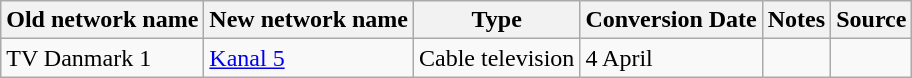<table class="wikitable">
<tr>
<th>Old network name</th>
<th>New network name</th>
<th>Type</th>
<th>Conversion Date</th>
<th>Notes</th>
<th>Source</th>
</tr>
<tr>
<td>TV Danmark 1</td>
<td><a href='#'>Kanal 5</a></td>
<td>Cable television</td>
<td>4 April</td>
<td></td>
<td></td>
</tr>
</table>
